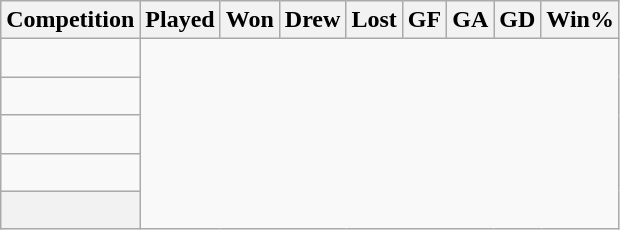<table class="wikitable sortable" style="text-align: center;">
<tr>
<th>Competition</th>
<th>Played</th>
<th>Won</th>
<th>Drew</th>
<th>Lost</th>
<th>GF</th>
<th>GA</th>
<th>GD</th>
<th>Win%</th>
</tr>
<tr>
<td align=left><br></td>
</tr>
<tr>
<td align=left><br></td>
</tr>
<tr>
<td align=left><br></td>
</tr>
<tr>
<td align=left><br></td>
</tr>
<tr class="sortbottom">
<th><br></th>
</tr>
</table>
